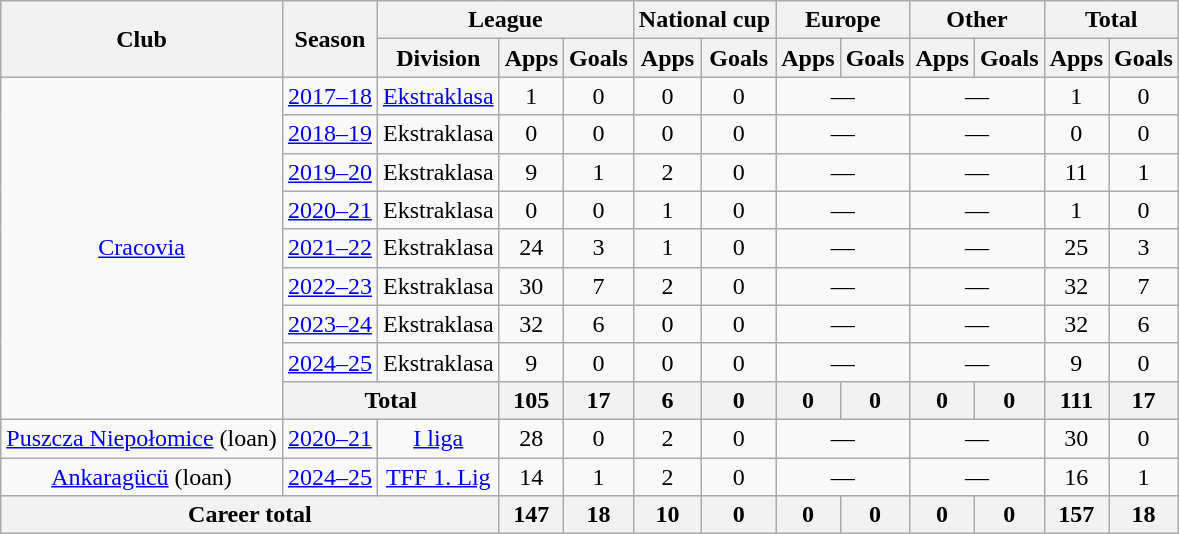<table class="wikitable" style="text-align: center;">
<tr>
<th rowspan="2">Club</th>
<th rowspan="2">Season</th>
<th colspan="3">League</th>
<th colspan="2">National cup</th>
<th colspan="2">Europe</th>
<th colspan="2">Other</th>
<th colspan="2">Total</th>
</tr>
<tr>
<th>Division</th>
<th>Apps</th>
<th>Goals</th>
<th>Apps</th>
<th>Goals</th>
<th>Apps</th>
<th>Goals</th>
<th>Apps</th>
<th>Goals</th>
<th>Apps</th>
<th>Goals</th>
</tr>
<tr>
<td rowspan="9"><a href='#'>Cracovia</a></td>
<td><a href='#'>2017–18</a></td>
<td><a href='#'>Ekstraklasa</a></td>
<td>1</td>
<td>0</td>
<td>0</td>
<td>0</td>
<td colspan="2">—</td>
<td colspan="2">—</td>
<td>1</td>
<td>0</td>
</tr>
<tr>
<td><a href='#'>2018–19</a></td>
<td>Ekstraklasa</td>
<td>0</td>
<td>0</td>
<td>0</td>
<td>0</td>
<td colspan="2">—</td>
<td colspan="2">—</td>
<td>0</td>
<td>0</td>
</tr>
<tr>
<td><a href='#'>2019–20</a></td>
<td>Ekstraklasa</td>
<td>9</td>
<td>1</td>
<td>2</td>
<td>0</td>
<td colspan="2">—</td>
<td colspan="2">—</td>
<td>11</td>
<td>1</td>
</tr>
<tr>
<td><a href='#'>2020–21</a></td>
<td>Ekstraklasa</td>
<td>0</td>
<td>0</td>
<td>1</td>
<td>0</td>
<td colspan="2">—</td>
<td colspan="2">—</td>
<td>1</td>
<td>0</td>
</tr>
<tr>
<td><a href='#'>2021–22</a></td>
<td>Ekstraklasa</td>
<td>24</td>
<td>3</td>
<td>1</td>
<td>0</td>
<td colspan="2">—</td>
<td colspan="2">—</td>
<td>25</td>
<td>3</td>
</tr>
<tr>
<td><a href='#'>2022–23</a></td>
<td>Ekstraklasa</td>
<td>30</td>
<td>7</td>
<td>2</td>
<td>0</td>
<td colspan="2">—</td>
<td colspan="2">—</td>
<td>32</td>
<td>7</td>
</tr>
<tr>
<td><a href='#'>2023–24</a></td>
<td>Ekstraklasa</td>
<td>32</td>
<td>6</td>
<td>0</td>
<td>0</td>
<td colspan="2">—</td>
<td colspan="2">—</td>
<td>32</td>
<td>6</td>
</tr>
<tr>
<td><a href='#'>2024–25</a></td>
<td>Ekstraklasa</td>
<td>9</td>
<td>0</td>
<td>0</td>
<td>0</td>
<td colspan="2">—</td>
<td colspan="2">—</td>
<td>9</td>
<td>0</td>
</tr>
<tr>
<th colspan="2">Total</th>
<th>105</th>
<th>17</th>
<th>6</th>
<th>0</th>
<th>0</th>
<th>0</th>
<th>0</th>
<th>0</th>
<th>111</th>
<th>17</th>
</tr>
<tr>
<td><a href='#'>Puszcza Niepołomice</a> (loan)</td>
<td><a href='#'>2020–21</a></td>
<td><a href='#'>I liga</a></td>
<td>28</td>
<td>0</td>
<td>2</td>
<td>0</td>
<td colspan="2">—</td>
<td colspan="2">—</td>
<td>30</td>
<td>0</td>
</tr>
<tr>
<td><a href='#'>Ankaragücü</a> (loan)</td>
<td><a href='#'>2024–25</a></td>
<td><a href='#'>TFF 1. Lig</a></td>
<td>14</td>
<td>1</td>
<td>2</td>
<td>0</td>
<td colspan="2">—</td>
<td colspan="2">—</td>
<td>16</td>
<td>1</td>
</tr>
<tr>
<th colspan="3">Career total</th>
<th>147</th>
<th>18</th>
<th>10</th>
<th>0</th>
<th>0</th>
<th>0</th>
<th>0</th>
<th>0</th>
<th>157</th>
<th>18</th>
</tr>
</table>
